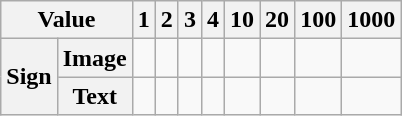<table class="wikitable" style="text-align: center;">
<tr>
<th colspan="2">Value</th>
<th>1</th>
<th>2</th>
<th>3</th>
<th>4</th>
<th>10</th>
<th>20</th>
<th>100</th>
<th>1000</th>
</tr>
<tr>
<th rowspan="2">Sign</th>
<th>Image</th>
<td></td>
<td></td>
<td></td>
<td></td>
<td></td>
<td></td>
<td></td>
<td></td>
</tr>
<tr>
<th>Text</th>
<td></td>
<td></td>
<td></td>
<td></td>
<td></td>
<td></td>
<td></td>
<td></td>
</tr>
</table>
